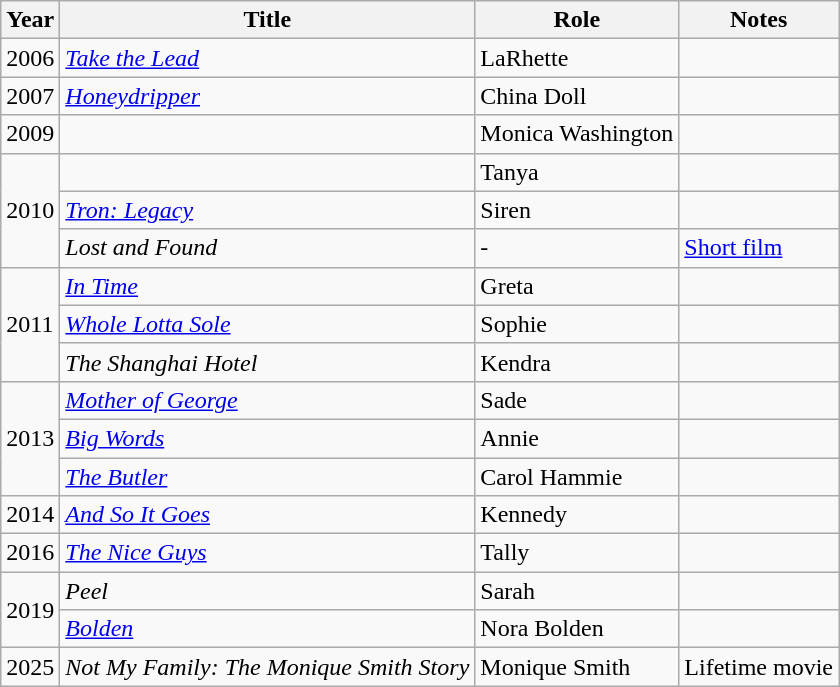<table class="wikitable sortable">
<tr>
<th>Year</th>
<th>Title</th>
<th>Role</th>
<th class="unsortable">Notes</th>
</tr>
<tr>
<td>2006</td>
<td><em><a href='#'>Take the Lead</a></em></td>
<td>LaRhette</td>
<td></td>
</tr>
<tr>
<td>2007</td>
<td><em><a href='#'>Honeydripper</a></em></td>
<td>China Doll</td>
<td></td>
</tr>
<tr>
<td>2009</td>
<td><em></em></td>
<td>Monica Washington</td>
<td></td>
</tr>
<tr>
<td rowspan=3>2010</td>
<td><em></em></td>
<td>Tanya</td>
<td></td>
</tr>
<tr>
<td><em><a href='#'>Tron: Legacy</a></em></td>
<td>Siren</td>
<td></td>
</tr>
<tr>
<td><em>Lost and Found</em></td>
<td>-</td>
<td><a href='#'>Short film</a></td>
</tr>
<tr>
<td rowspan=3>2011</td>
<td><em><a href='#'>In Time</a></em></td>
<td>Greta</td>
<td></td>
</tr>
<tr>
<td><em><a href='#'>Whole Lotta Sole</a></em></td>
<td>Sophie</td>
<td></td>
</tr>
<tr>
<td><em>The Shanghai Hotel</em></td>
<td>Kendra</td>
<td></td>
</tr>
<tr>
<td rowspan=3>2013</td>
<td><em><a href='#'>Mother of George</a></em></td>
<td>Sade</td>
<td></td>
</tr>
<tr>
<td><em><a href='#'>Big Words</a></em></td>
<td>Annie</td>
<td></td>
</tr>
<tr>
<td><em><a href='#'>The Butler</a></em></td>
<td>Carol Hammie</td>
<td></td>
</tr>
<tr>
<td>2014</td>
<td><em><a href='#'>And So It Goes</a></em></td>
<td>Kennedy</td>
<td></td>
</tr>
<tr>
<td>2016</td>
<td><em><a href='#'>The Nice Guys</a></em></td>
<td>Tally</td>
<td></td>
</tr>
<tr>
<td rowspan=2>2019</td>
<td><em>Peel</em></td>
<td>Sarah</td>
<td></td>
</tr>
<tr>
<td><em><a href='#'>Bolden</a></em></td>
<td>Nora Bolden</td>
<td></td>
</tr>
<tr>
<td>2025</td>
<td><em>Not My Family: The Monique Smith Story</em></td>
<td>Monique Smith</td>
<td>Lifetime movie</td>
</tr>
</table>
